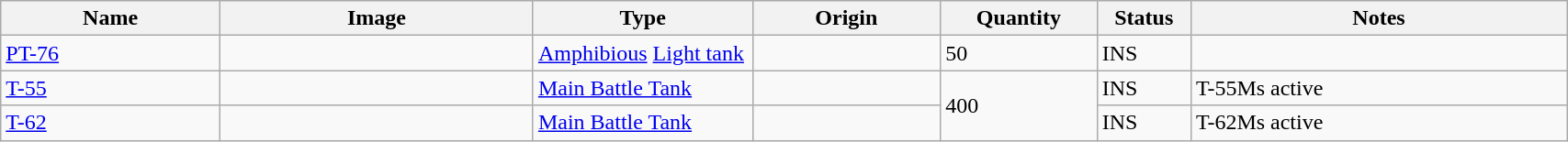<table class="wikitable" style="width:90%;">
<tr>
<th width=14%>Name</th>
<th width=20%>Image</th>
<th width=14%>Type</th>
<th width=12%>Origin</th>
<th width=10%>Quantity</th>
<th width=06%>Status</th>
<th width=24%>Notes</th>
</tr>
<tr>
<td><a href='#'>PT-76</a></td>
<td></td>
<td><a href='#'>Amphibious</a> <a href='#'>Light tank</a></td>
<td></td>
<td>50</td>
<td>INS</td>
<td></td>
</tr>
<tr>
<td><a href='#'>T-55</a></td>
<td></td>
<td><a href='#'>Main Battle Tank</a></td>
<td></td>
<td rowspan="2">400</td>
<td>INS</td>
<td>T-55Ms active</td>
</tr>
<tr>
<td><a href='#'>T-62</a></td>
<td></td>
<td><a href='#'>Main Battle Tank</a></td>
<td></td>
<td>INS</td>
<td>T-62Ms active</td>
</tr>
</table>
